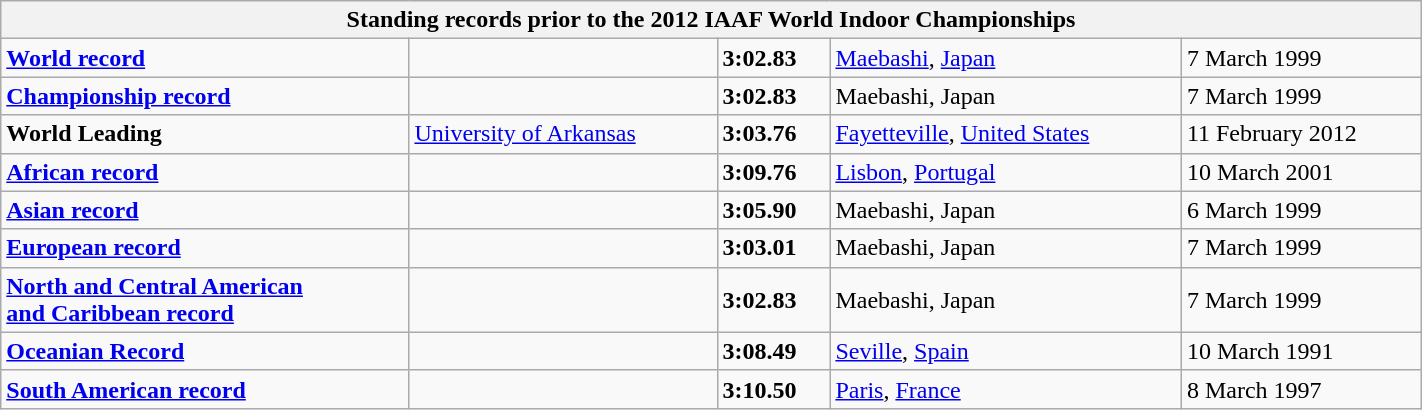<table class="wikitable" width=75%>
<tr>
<th colspan="5">Standing records prior to the 2012 IAAF World Indoor Championships</th>
</tr>
<tr>
<td><strong><a href='#'>World record</a></strong></td>
<td></td>
<td><strong>3:02.83</strong></td>
<td><a href='#'>Maebashi</a>, <a href='#'>Japan</a></td>
<td>7 March 1999</td>
</tr>
<tr>
<td><strong><a href='#'>Championship record</a></strong></td>
<td></td>
<td><strong>3:02.83</strong></td>
<td>Maebashi, Japan</td>
<td>7 March 1999</td>
</tr>
<tr>
<td><strong>World Leading</strong></td>
<td><a href='#'>University of Arkansas</a></td>
<td><strong>3:03.76</strong></td>
<td><a href='#'>Fayetteville</a>, <a href='#'>United States</a></td>
<td>11 February 2012</td>
</tr>
<tr>
<td><strong><a href='#'>African record</a></strong></td>
<td></td>
<td><strong>3:09.76</strong></td>
<td><a href='#'>Lisbon</a>, <a href='#'>Portugal</a></td>
<td>10 March 2001</td>
</tr>
<tr>
<td><strong><a href='#'>Asian record</a></strong></td>
<td></td>
<td><strong>3:05.90</strong></td>
<td>Maebashi, Japan</td>
<td>6 March 1999</td>
</tr>
<tr>
<td><strong><a href='#'>European record</a></strong></td>
<td></td>
<td><strong>3:03.01</strong></td>
<td>Maebashi, Japan</td>
<td>7 March 1999</td>
</tr>
<tr>
<td><strong><a href='#'>North and Central American <br>and Caribbean record</a></strong></td>
<td></td>
<td><strong>3:02.83</strong></td>
<td>Maebashi, Japan</td>
<td>7 March 1999</td>
</tr>
<tr>
<td><strong><a href='#'>Oceanian Record</a></strong></td>
<td></td>
<td><strong>3:08.49</strong></td>
<td><a href='#'>Seville</a>, <a href='#'>Spain</a></td>
<td>10 March 1991</td>
</tr>
<tr>
<td><strong><a href='#'>South American record</a></strong></td>
<td></td>
<td><strong>3:10.50</strong></td>
<td><a href='#'>Paris</a>, <a href='#'>France</a></td>
<td>8 March 1997</td>
</tr>
</table>
